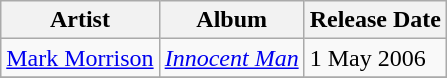<table class="wikitable sortable">
<tr>
<th>Artist</th>
<th>Album</th>
<th>Release Date</th>
</tr>
<tr>
<td><a href='#'>Mark Morrison</a></td>
<td><em><a href='#'>Innocent Man</a></em></td>
<td>1 May 2006</td>
</tr>
<tr>
</tr>
</table>
